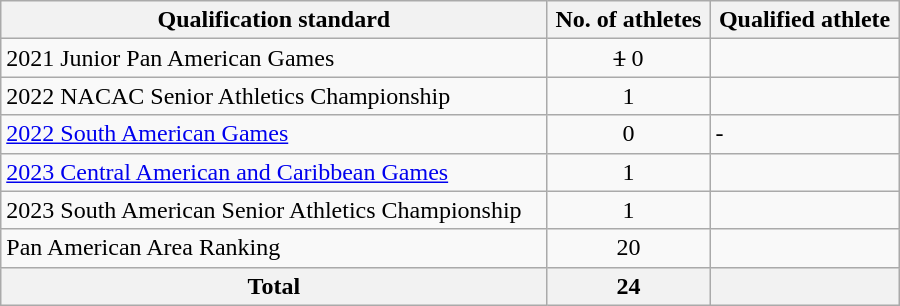<table class="wikitable" style="text-align:left; width:600px;">
<tr>
<th>Qualification standard</th>
<th>No. of athletes</th>
<th>Qualified athlete</th>
</tr>
<tr>
<td>2021 Junior Pan American Games</td>
<td align=center><s>1</s> 0</td>
<td><s></s></td>
</tr>
<tr>
<td>2022 NACAC Senior Athletics Championship</td>
<td align=center>1</td>
<td></td>
</tr>
<tr>
<td><a href='#'>2022 South American Games</a></td>
<td align=center>0</td>
<td>-</td>
</tr>
<tr>
<td><a href='#'>2023 Central American and Caribbean Games</a></td>
<td align=center>1</td>
<td></td>
</tr>
<tr>
<td>2023 South American Senior Athletics Championship</td>
<td align=center>1</td>
<td></td>
</tr>
<tr>
<td>Pan American Area Ranking</td>
<td align=center>20</td>
<td></td>
</tr>
<tr>
<th>Total</th>
<th>24</th>
<th colspan=2></th>
</tr>
</table>
